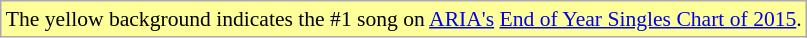<table class="wikitable" style="font-size:90%;">
<tr>
<td style="background-color:#FFFF99">The yellow background indicates the #1 song on <a href='#'>ARIA's</a> <a href='#'>End of Year Singles Chart of 2015</a>.</td>
</tr>
</table>
